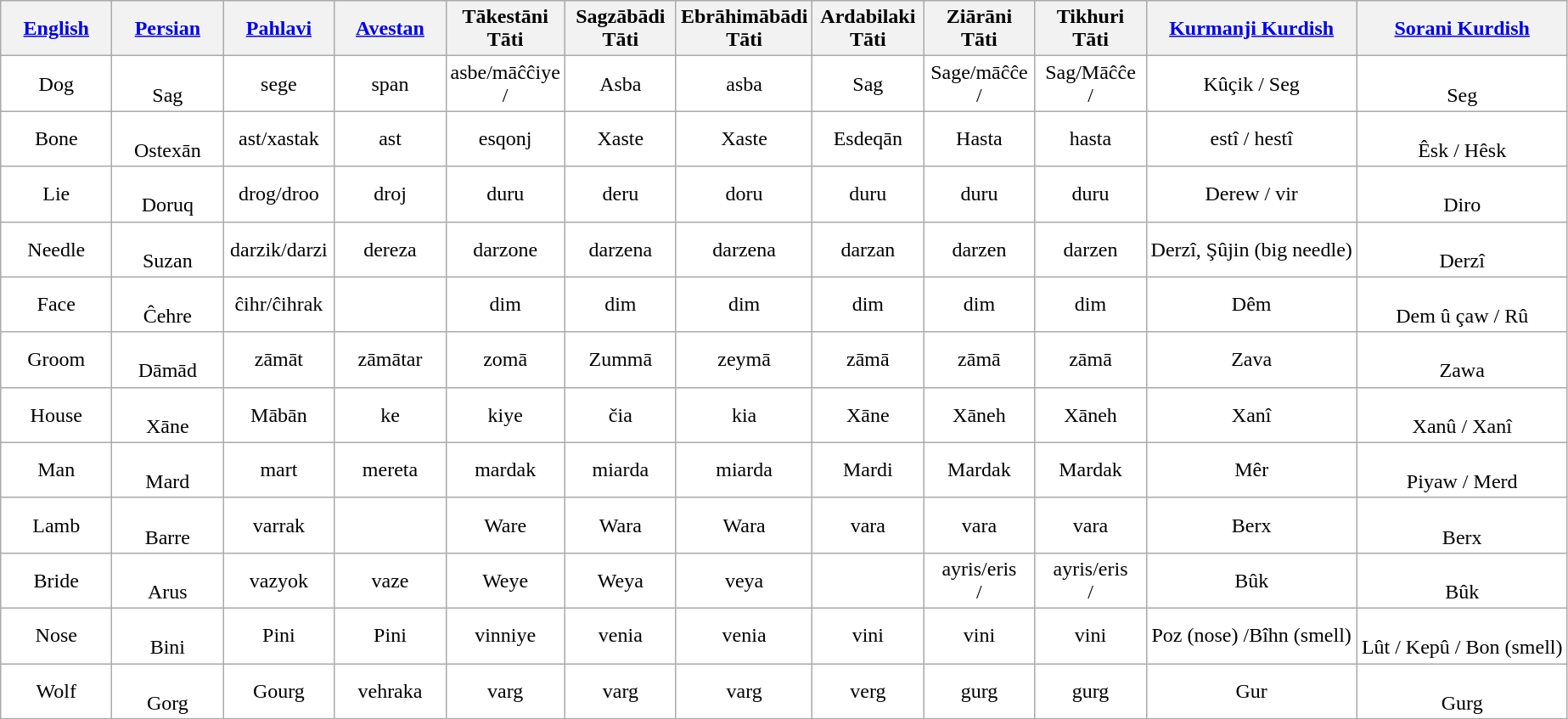<table class="wikitable" style="border:1px solid #aaa; border-collapse:collapse; text-align: center; background:white;">
<tr>
<th style="width:80px;"><a href='#'>English</a></th>
<th style="width:80px;"><a href='#'>Persian</a></th>
<th style="width:80px;"><a href='#'>Pahlavi</a></th>
<th style="width:80px;"><a href='#'>Avestan</a></th>
<th style="width:80px;">Tākestāni Tāti</th>
<th style="width:80px;">Sagzābādi Tāti</th>
<th style="width:80px;">Ebrāhimābādi Tāti</th>
<th style="width:80px;">Ardabilaki Tāti</th>
<th style="width:80px;">Ziārāni Tāti</th>
<th style="width:80px;">Tikhuri Tāti</th>
<th><a href='#'>Kurmanji Kurdish</a></th>
<th><a href='#'>Sorani Kurdish</a></th>
</tr>
<tr>
<td>Dog</td>
<td><br>Sag</td>
<td>sege</td>
<td>span</td>
<td>asbe/māĉĉiye<br>/</td>
<td>Asba<br></td>
<td>asba<br></td>
<td>Sag<br></td>
<td>Sage/māĉĉe<br>/</td>
<td>Sag/Māĉĉe<br>/</td>
<td>Kûçik / Seg</td>
<td><br>Seg</td>
</tr>
<tr>
<td>Bone</td>
<td><br>Ostexān</td>
<td>ast/xastak</td>
<td>ast</td>
<td>esqonj<br></td>
<td>Xaste<br></td>
<td>Xaste<br></td>
<td>Esdeqān<br></td>
<td>Hasta<br></td>
<td>hasta<br></td>
<td>estî / hestî</td>
<td><br>Êsk / Hêsk</td>
</tr>
<tr>
<td>Lie</td>
<td><br>Doruq</td>
<td>drog/droo</td>
<td>droj</td>
<td>duru<br></td>
<td>deru<br></td>
<td>doru<br></td>
<td>duru<br></td>
<td>duru<br></td>
<td>duru<br></td>
<td>Derew / vir</td>
<td><br>Diro</td>
</tr>
<tr>
<td>Needle</td>
<td><br>Suzan</td>
<td>darzik/darzi</td>
<td>dereza</td>
<td>darzone<br></td>
<td>darzena<br></td>
<td>darzena<br></td>
<td>darzan<br></td>
<td>darzen<br></td>
<td>darzen<br></td>
<td>Derzî, Şûjin (big needle)</td>
<td><br>Derzî</td>
</tr>
<tr>
<td>Face</td>
<td><br>Ĉehre</td>
<td>ĉihr/ĉihrak</td>
<td></td>
<td>dim<br></td>
<td>dim<br></td>
<td>dim<br></td>
<td>dim<br></td>
<td>dim<br></td>
<td>dim<br></td>
<td>Dêm</td>
<td><br>Dem û çaw / Rû</td>
</tr>
<tr>
<td>Groom</td>
<td><br>Dāmād</td>
<td>zāmāt</td>
<td>zāmātar</td>
<td>zomā<br></td>
<td>Zummā<br></td>
<td>zeymā<br></td>
<td>zāmā<br></td>
<td>zāmā<br></td>
<td>zāmā<br></td>
<td>Zava</td>
<td><br>Zawa</td>
</tr>
<tr>
<td>House</td>
<td><br>Xāne</td>
<td>Mābān</td>
<td>ke</td>
<td>kiye<br></td>
<td>čia<br></td>
<td>kia<br></td>
<td>Xāne<br></td>
<td>Xāneh<br></td>
<td>Xāneh<br></td>
<td>Xanî</td>
<td><br>Xanû / Xanî</td>
</tr>
<tr>
<td>Man</td>
<td><br>Mard</td>
<td>mart</td>
<td>mereta</td>
<td>mardak<br></td>
<td>miarda<br></td>
<td>miarda<br></td>
<td>Mardi<br></td>
<td>Mardak<br></td>
<td>Mardak<br></td>
<td>Mêr</td>
<td><br>Piyaw / Merd</td>
</tr>
<tr>
<td>Lamb</td>
<td><br>Barre</td>
<td>varrak</td>
<td></td>
<td>Ware<br></td>
<td>Wara<br></td>
<td>Wara<br></td>
<td>vara<br></td>
<td>vara<br></td>
<td>vara<br></td>
<td>Berx</td>
<td><br>Berx</td>
</tr>
<tr>
<td>Bride</td>
<td><br>Arus</td>
<td>vazyok</td>
<td>vaze</td>
<td>Weye<br></td>
<td>Weya<br></td>
<td>veya<br></td>
<td></td>
<td>ayris/eris<br>/</td>
<td>ayris/eris<br>/</td>
<td>Bûk</td>
<td><br>Bûk</td>
</tr>
<tr>
<td>Nose</td>
<td><br>Bini</td>
<td>Pini</td>
<td>Pini</td>
<td>vinniye<br></td>
<td>venia<br></td>
<td>venia<br></td>
<td>vini<br></td>
<td>vini<br></td>
<td>vini<br></td>
<td>Poz (nose) /Bîhn (smell)</td>
<td><br>Lût / Kepû / Bon (smell)</td>
</tr>
<tr>
<td>Wolf</td>
<td><br>Gorg</td>
<td>Gourg</td>
<td>vehraka</td>
<td>varg<br></td>
<td>varg<br></td>
<td>varg<br></td>
<td>verg<br></td>
<td>gurg<br></td>
<td>gurg<br></td>
<td>Gur</td>
<td><br>Gurg</td>
</tr>
</table>
